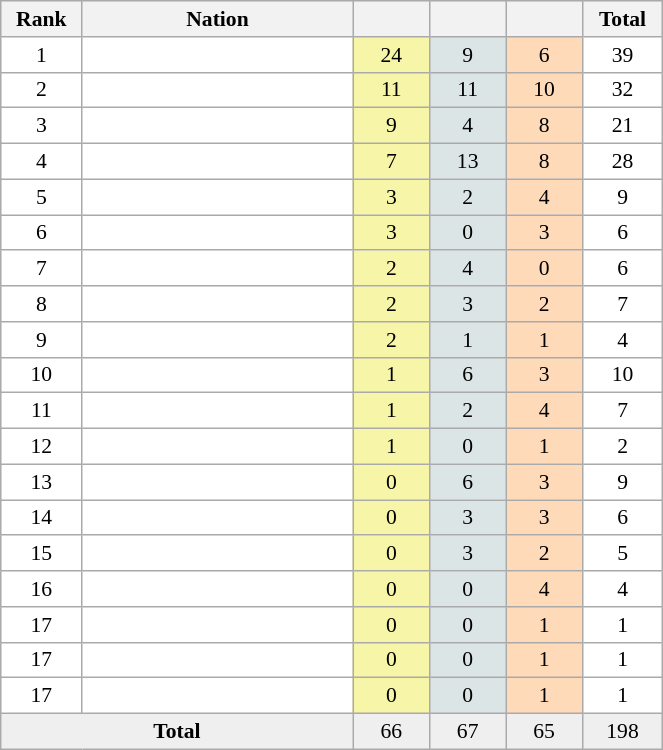<table class=wikitable width=35% cellspacing="1" cellpadding="3" style="border:1px solid #AAAAAA;font-size:90%">
<tr bgcolor="#EFEFEF">
<th width=50>Rank</th>
<th width=200>Nation</th>
<th width=50></th>
<th width=50></th>
<th width=50></th>
<th width=50>Total</th>
</tr>
<tr align="center" valign="top" bgcolor="#FFFFFF">
<td rowspan="1" valign="center">1</td>
<td align="left"></td>
<td style="background:#F7F6A8;">24</td>
<td style="background:#DCE5E5;">9</td>
<td style="background:#FFDAB9;">6</td>
<td>39</td>
</tr>
<tr align="center" valign="top" bgcolor="#FFFFFF">
<td rowspan="1" valign="center">2</td>
<td align="left"></td>
<td style="background:#F7F6A8;">11</td>
<td style="background:#DCE5E5;">11</td>
<td style="background:#FFDAB9;">10</td>
<td>32</td>
</tr>
<tr align="center" valign="top" bgcolor="#FFFFFF">
<td rowspan="1" valign="center">3</td>
<td align="left"></td>
<td style="background:#F7F6A8;">9</td>
<td style="background:#DCE5E5;">4</td>
<td style="background:#FFDAB9;">8</td>
<td>21</td>
</tr>
<tr align="center" valign="top" bgcolor="#FFFFFF">
<td rowspan="1" valign="center">4</td>
<td align="left"></td>
<td style="background:#F7F6A8;">7</td>
<td style="background:#DCE5E5;">13</td>
<td style="background:#FFDAB9;">8</td>
<td>28</td>
</tr>
<tr align="center" valign="top" bgcolor="#FFFFFF">
<td rowspan="1" valign="center">5</td>
<td align="left"></td>
<td style="background:#F7F6A8;">3</td>
<td style="background:#DCE5E5;">2</td>
<td style="background:#FFDAB9;">4</td>
<td>9</td>
</tr>
<tr align="center" valign="top" bgcolor="#FFFFFF">
<td rowspan="1" valign="center">6</td>
<td align="left"></td>
<td style="background:#F7F6A8;">3</td>
<td style="background:#DCE5E5;">0</td>
<td style="background:#FFDAB9;">3</td>
<td>6</td>
</tr>
<tr align="center" valign="top" bgcolor="#FFFFFF">
<td rowspan="1" valign="center">7</td>
<td align="left"></td>
<td style="background:#F7F6A8;">2</td>
<td style="background:#DCE5E5;">4</td>
<td style="background:#FFDAB9;">0</td>
<td>6</td>
</tr>
<tr align="center" valign="top" bgcolor="#FFFFFF">
<td rowspan="1" valign="center">8</td>
<td align="left"></td>
<td style="background:#F7F6A8;">2</td>
<td style="background:#DCE5E5;">3</td>
<td style="background:#FFDAB9;">2</td>
<td>7</td>
</tr>
<tr align="center" valign="top" bgcolor="#FFFFFF">
<td rowspan="1" valign="center">9</td>
<td align="left"></td>
<td style="background:#F7F6A8;">2</td>
<td style="background:#DCE5E5;">1</td>
<td style="background:#FFDAB9;">1</td>
<td>4</td>
</tr>
<tr align="center" valign="top" bgcolor="#FFFFFF">
<td rowspan="1" valign="center">10</td>
<td align="left"></td>
<td style="background:#F7F6A8;">1</td>
<td style="background:#DCE5E5;">6</td>
<td style="background:#FFDAB9;">3</td>
<td>10</td>
</tr>
<tr align="center" valign="top" bgcolor="#FFFFFF">
<td rowspan="1" valign="center">11</td>
<td align="left"></td>
<td style="background:#F7F6A8;">1</td>
<td style="background:#DCE5E5;">2</td>
<td style="background:#FFDAB9;">4</td>
<td>7</td>
</tr>
<tr align="center" valign="top" bgcolor="#FFFFFF">
<td rowspan="1" valign="center">12</td>
<td align="left"></td>
<td style="background:#F7F6A8;">1</td>
<td style="background:#DCE5E5;">0</td>
<td style="background:#FFDAB9;">1</td>
<td>2</td>
</tr>
<tr align="center" valign="top" bgcolor="#FFFFFF">
<td rowspan="1" valign="center">13</td>
<td align="left"></td>
<td style="background:#F7F6A8;">0</td>
<td style="background:#DCE5E5;">6</td>
<td style="background:#FFDAB9;">3</td>
<td>9</td>
</tr>
<tr align="center" valign="top" bgcolor="#FFFFFF">
<td rowspan="1" valign="center">14</td>
<td align="left"></td>
<td style="background:#F7F6A8;">0</td>
<td style="background:#DCE5E5;">3</td>
<td style="background:#FFDAB9;">3</td>
<td>6</td>
</tr>
<tr align="center" valign="top" bgcolor="#FFFFFF">
<td rowspan="1" valign="center">15</td>
<td align="left"></td>
<td style="background:#F7F6A8;">0</td>
<td style="background:#DCE5E5;">3</td>
<td style="background:#FFDAB9;">2</td>
<td>5</td>
</tr>
<tr align="center" valign="top" bgcolor="#FFFFFF">
<td rowspan="1" valign="center">16</td>
<td align="left"></td>
<td style="background:#F7F6A8;">0</td>
<td style="background:#DCE5E5;">0</td>
<td style="background:#FFDAB9;">4</td>
<td>4</td>
</tr>
<tr align="center" valign="top" bgcolor="#FFFFFF">
<td rowspan="1" valign="center">17</td>
<td align="left"></td>
<td style="background:#F7F6A8;">0</td>
<td style="background:#DCE5E5;">0</td>
<td style="background:#FFDAB9;">1</td>
<td>1</td>
</tr>
<tr align="center" valign="top" bgcolor="#FFFFFF">
<td rowspan="1" valign="center">17</td>
<td align="left"></td>
<td style="background:#F7F6A8;">0</td>
<td style="background:#DCE5E5;">0</td>
<td style="background:#FFDAB9;">1</td>
<td>1</td>
</tr>
<tr align="center" valign="top" bgcolor="#FFFFFF">
<td rowspan="1" valign="center">17</td>
<td align="left"></td>
<td style="background:#F7F6A8;">0</td>
<td style="background:#DCE5E5;">0</td>
<td style="background:#FFDAB9;">1</td>
<td>1</td>
</tr>
<tr align="center" valign="top" bgcolor="#EFEFEF">
<td colspan="2" rowspan="1" valign="center"><strong>Total</strong></td>
<td>66</td>
<td>67</td>
<td>65</td>
<td>198</td>
</tr>
</table>
